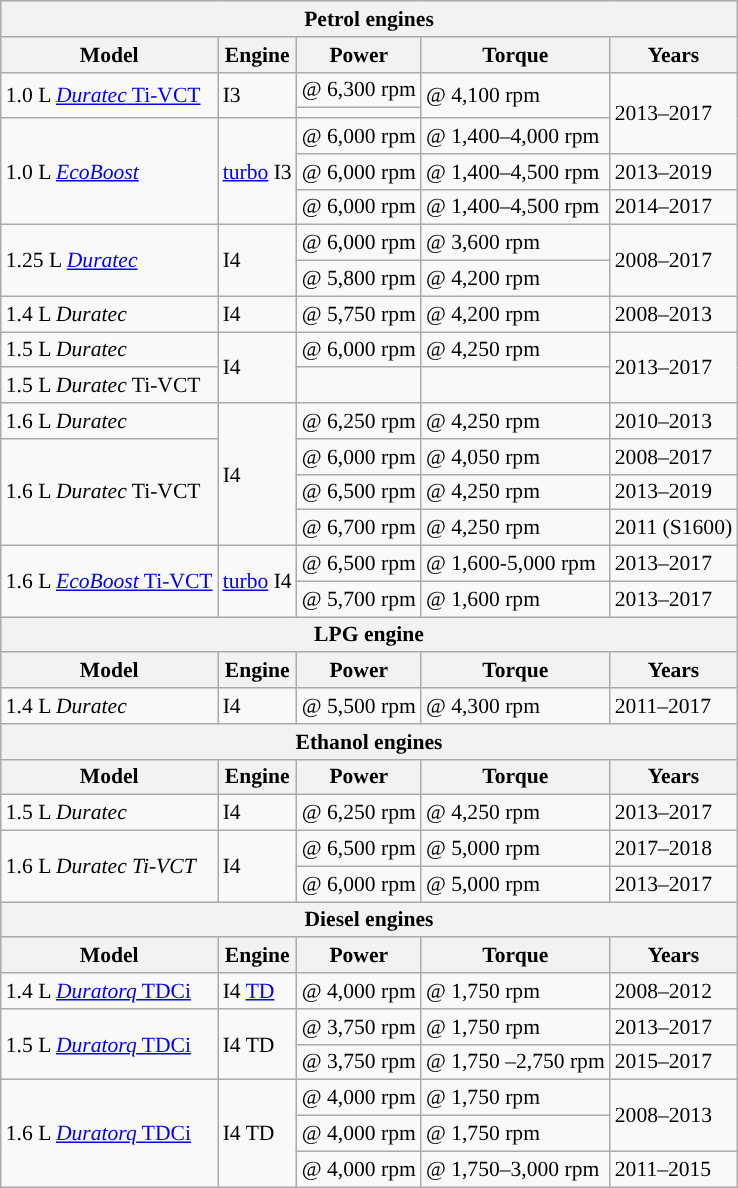<table class="wikitable" style="text-align:left; font-size:90%;">
<tr>
<th colspan="5"style="text-align:center;">Petrol engines</th>
</tr>
<tr>
<th>Model</th>
<th>Engine</th>
<th>Power</th>
<th>Torque</th>
<th>Years</th>
</tr>
<tr>
<td rowspan="2">1.0 L <a href='#'><em>Duratec</em> Ti-VCT</a></td>
<td rowspan="2"> I3</td>
<td> @ 6,300 rpm</td>
<td rowspan="2"> @ 4,100 rpm</td>
<td rowspan="3">2013–2017</td>
</tr>
<tr>
<td></td>
</tr>
<tr>
<td rowspan="3">1.0 L <a href='#'><em>EcoBoost</em></a></td>
<td rowspan="3"> <a href='#'>turbo</a> I3</td>
<td> @ 6,000 rpm</td>
<td> @ 1,400–4,000 rpm</td>
</tr>
<tr>
<td> @ 6,000 rpm</td>
<td>@ 1,400–4,500 rpm</td>
<td>2013–2019</td>
</tr>
<tr>
<td> @ 6,000 rpm</td>
<td> @ 1,400–4,500 rpm</td>
<td>2014–2017</td>
</tr>
<tr>
<td rowspan="2">1.25 L <a href='#'><em>Duratec</em></a></td>
<td rowspan="2"> I4</td>
<td> @ 6,000 rpm</td>
<td> @ 3,600 rpm</td>
<td rowspan="2">2008–2017</td>
</tr>
<tr>
<td> @ 5,800 rpm</td>
<td> @ 4,200 rpm</td>
</tr>
<tr>
<td>1.4 L <em>Duratec</em></td>
<td> I4</td>
<td> @ 5,750 rpm</td>
<td> @ 4,200 rpm</td>
<td>2008–2013</td>
</tr>
<tr>
<td>1.5 L <em>Duratec</em></td>
<td rowspan="2"> I4</td>
<td> @ 6,000 rpm</td>
<td> @ 4,250 rpm</td>
<td rowspan="2">2013–2017</td>
</tr>
<tr>
<td>1.5 L <em>Duratec</em> Ti-VCT</td>
<td></td>
<td></td>
</tr>
<tr>
<td>1.6 L <em>Duratec</em></td>
<td rowspan="4"> I4</td>
<td> @ 6,250 rpm</td>
<td> @ 4,250 rpm</td>
<td>2010–2013</td>
</tr>
<tr>
<td rowspan="3">1.6 L <em>Duratec</em> Ti-VCT</td>
<td> @ 6,000 rpm</td>
<td> @ 4,050 rpm</td>
<td>2008–2017</td>
</tr>
<tr>
<td> @ 6,500 rpm</td>
<td> @ 4,250 rpm</td>
<td>2013–2019</td>
</tr>
<tr>
<td> @ 6,700 rpm</td>
<td> @ 4,250 rpm</td>
<td>2011 (S1600)</td>
</tr>
<tr>
<td rowspan="2">1.6 L <a href='#'><em>EcoBoost</em> Ti-VCT</a></td>
<td rowspan="2"> <a href='#'>turbo</a> I4</td>
<td> @ 6,500 rpm</td>
<td> @ 1,600-5,000 rpm</td>
<td>2013–2017</td>
</tr>
<tr>
<td> @ 5,700 rpm</td>
<td> @ 1,600 rpm</td>
<td>2013–2017</td>
</tr>
<tr>
<th colspan="5" style="text-align:center">LPG engine</th>
</tr>
<tr>
<th>Model</th>
<th>Engine</th>
<th>Power</th>
<th>Torque</th>
<th>Years</th>
</tr>
<tr>
<td>1.4 L <em>Duratec</em></td>
<td> I4</td>
<td> @ 5,500 rpm</td>
<td> @ 4,300 rpm</td>
<td>2011–2017</td>
</tr>
<tr>
<th colspan="5" style="text-align:center">Ethanol engines</th>
</tr>
<tr>
<th>Model</th>
<th>Engine</th>
<th>Power</th>
<th>Torque</th>
<th>Years</th>
</tr>
<tr>
<td>1.5 L <em>Duratec</em></td>
<td> I4</td>
<td> @ 6,250 rpm</td>
<td> @ 4,250 rpm</td>
<td>2013–2017</td>
</tr>
<tr>
<td rowspan="2">1.6 L <em>Duratec Ti-VCT</em></td>
<td rowspan="2"> I4</td>
<td> @ 6,500 rpm</td>
<td> @ 5,000 rpm</td>
<td>2017–2018</td>
</tr>
<tr>
<td> @ 6,000 rpm</td>
<td> @ 5,000 rpm</td>
<td>2013–2017</td>
</tr>
<tr>
<th colspan="5" style="text-align:center">Diesel engines</th>
</tr>
<tr>
<th>Model</th>
<th>Engine</th>
<th>Power</th>
<th>Torque</th>
<th>Years</th>
</tr>
<tr>
<td>1.4 L <a href='#'><em>Duratorq</em> TDCi</a></td>
<td> I4 <a href='#'>TD</a></td>
<td> @ 4,000 rpm</td>
<td> @ 1,750 rpm</td>
<td>2008–2012</td>
</tr>
<tr>
<td rowspan="2">1.5 L <a href='#'><em>Duratorq</em> TDCi</a></td>
<td rowspan="2"> I4 TD</td>
<td> @ 3,750 rpm</td>
<td> @ 1,750 rpm</td>
<td>2013–2017</td>
</tr>
<tr>
<td> @ 3,750 rpm</td>
<td> @ 1,750 –2,750 rpm</td>
<td>2015–2017</td>
</tr>
<tr>
<td rowspan="3">1.6 L <a href='#'><em>Duratorq</em> TDCi</a></td>
<td rowspan="3"> I4 TD</td>
<td> @ 4,000 rpm</td>
<td> @ 1,750 rpm</td>
<td rowspan="2">2008–2013</td>
</tr>
<tr>
<td> @ 4,000 rpm</td>
<td> @ 1,750 rpm</td>
</tr>
<tr>
<td> @ 4,000 rpm</td>
<td> @ 1,750–3,000 rpm</td>
<td>2011–2015</td>
</tr>
</table>
